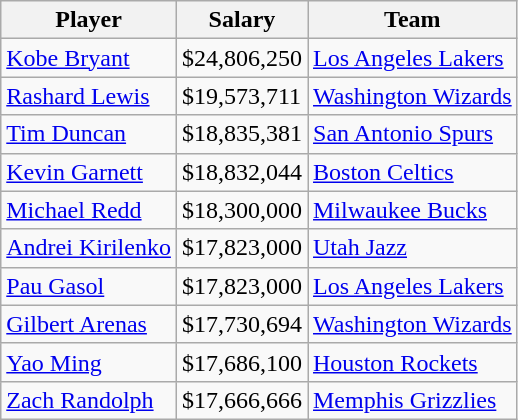<table class="wikitable">
<tr>
<th>Player</th>
<th>Salary</th>
<th>Team</th>
</tr>
<tr>
<td><a href='#'>Kobe Bryant</a></td>
<td>$24,806,250</td>
<td><a href='#'>Los Angeles Lakers</a></td>
</tr>
<tr>
<td><a href='#'>Rashard Lewis</a></td>
<td>$19,573,711</td>
<td><a href='#'>Washington Wizards</a></td>
</tr>
<tr>
<td><a href='#'>Tim Duncan</a></td>
<td>$18,835,381</td>
<td><a href='#'>San Antonio Spurs</a></td>
</tr>
<tr>
<td><a href='#'>Kevin Garnett</a></td>
<td>$18,832,044</td>
<td><a href='#'>Boston Celtics</a></td>
</tr>
<tr>
<td><a href='#'>Michael Redd</a></td>
<td>$18,300,000</td>
<td><a href='#'>Milwaukee Bucks</a></td>
</tr>
<tr>
<td><a href='#'>Andrei Kirilenko</a></td>
<td>$17,823,000</td>
<td><a href='#'>Utah Jazz</a></td>
</tr>
<tr>
<td><a href='#'>Pau Gasol</a></td>
<td>$17,823,000</td>
<td><a href='#'>Los Angeles Lakers</a></td>
</tr>
<tr>
<td><a href='#'>Gilbert Arenas</a></td>
<td>$17,730,694</td>
<td><a href='#'>Washington Wizards</a></td>
</tr>
<tr>
<td><a href='#'>Yao Ming</a></td>
<td>$17,686,100</td>
<td><a href='#'>Houston Rockets</a></td>
</tr>
<tr>
<td><a href='#'>Zach Randolph</a></td>
<td>$17,666,666</td>
<td><a href='#'>Memphis Grizzlies</a></td>
</tr>
</table>
